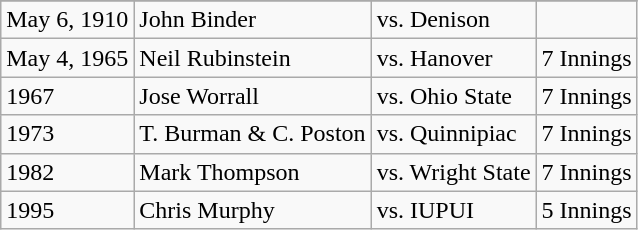<table class="wikitable sortable">
<tr>
</tr>
<tr>
<td>May 6, 1910</td>
<td>John Binder</td>
<td>vs. Denison</td>
<td></td>
</tr>
<tr>
<td>May 4, 1965</td>
<td>Neil Rubinstein</td>
<td>vs. Hanover</td>
<td>7 Innings</td>
</tr>
<tr>
<td>1967</td>
<td>Jose Worrall</td>
<td>vs. Ohio State</td>
<td>7 Innings</td>
</tr>
<tr>
<td>1973</td>
<td>T. Burman & C. Poston</td>
<td>vs. Quinnipiac</td>
<td>7 Innings</td>
</tr>
<tr>
<td>1982</td>
<td>Mark Thompson</td>
<td>vs. Wright State</td>
<td>7 Innings</td>
</tr>
<tr>
<td>1995</td>
<td>Chris Murphy</td>
<td>vs. IUPUI</td>
<td>5 Innings</td>
</tr>
</table>
